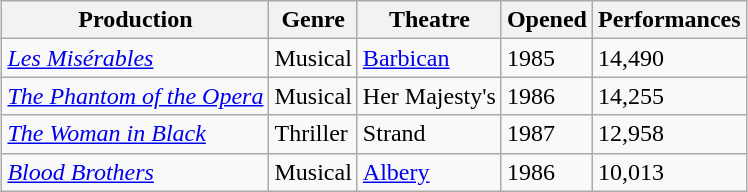<table class="wikitable sortable" style="margin-left: auto; margin-right: auto; border: none;">
<tr>
<th scope="col">Production</th>
<th scope="col">Genre</th>
<th scope="col">Theatre</th>
<th scope="col">Opened</th>
<th scope="col">Performances</th>
</tr>
<tr>
<td><em><a href='#'>Les Misérables</a></em></td>
<td>Musical</td>
<td><a href='#'>Barbican</a></td>
<td>1985</td>
<td>14,490</td>
</tr>
<tr>
<td><em><a href='#'>The Phantom of the Opera</a></em></td>
<td>Musical</td>
<td>Her Majesty's</td>
<td>1986</td>
<td>14,255</td>
</tr>
<tr>
<td><em><a href='#'>The Woman in Black</a></em></td>
<td>Thriller</td>
<td>Strand</td>
<td>1987</td>
<td>12,958</td>
</tr>
<tr>
<td><em><a href='#'>Blood Brothers</a></em></td>
<td>Musical</td>
<td><a href='#'>Albery</a></td>
<td>1986</td>
<td>10,013</td>
</tr>
</table>
